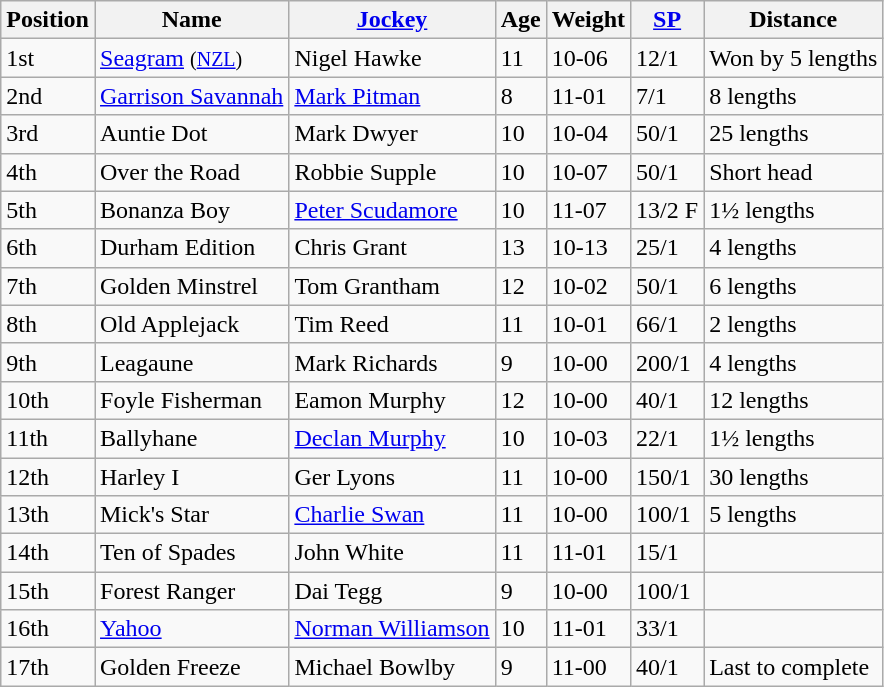<table class="wikitable sortable">
<tr>
<th>Position</th>
<th>Name</th>
<th><a href='#'>Jockey</a></th>
<th>Age</th>
<th>Weight</th>
<th><a href='#'>SP</a></th>
<th>Distance</th>
</tr>
<tr>
<td>1st</td>
<td><a href='#'>Seagram</a> <small>(<a href='#'>NZL</a>)</small></td>
<td>Nigel Hawke</td>
<td>11</td>
<td>10-06</td>
<td>12/1</td>
<td>Won by 5 lengths</td>
</tr>
<tr>
<td>2nd</td>
<td><a href='#'>Garrison Savannah</a></td>
<td><a href='#'>Mark Pitman</a></td>
<td>8</td>
<td>11-01</td>
<td>7/1</td>
<td>8 lengths</td>
</tr>
<tr>
<td>3rd</td>
<td>Auntie Dot</td>
<td>Mark Dwyer</td>
<td>10</td>
<td>10-04</td>
<td>50/1</td>
<td>25 lengths</td>
</tr>
<tr>
<td>4th</td>
<td>Over the Road</td>
<td>Robbie Supple</td>
<td>10</td>
<td>10-07</td>
<td>50/1</td>
<td>Short head</td>
</tr>
<tr>
<td>5th</td>
<td>Bonanza Boy</td>
<td><a href='#'>Peter Scudamore</a></td>
<td>10</td>
<td>11-07</td>
<td>13/2 F</td>
<td>1½ lengths</td>
</tr>
<tr>
<td>6th</td>
<td>Durham Edition</td>
<td>Chris Grant</td>
<td>13</td>
<td>10-13</td>
<td>25/1</td>
<td>4 lengths</td>
</tr>
<tr>
<td>7th</td>
<td>Golden Minstrel</td>
<td>Tom Grantham</td>
<td>12</td>
<td>10-02</td>
<td>50/1</td>
<td>6 lengths</td>
</tr>
<tr>
<td>8th</td>
<td>Old Applejack</td>
<td>Tim Reed</td>
<td>11</td>
<td>10-01</td>
<td>66/1</td>
<td>2 lengths</td>
</tr>
<tr>
<td>9th</td>
<td>Leagaune</td>
<td>Mark Richards</td>
<td>9</td>
<td>10-00</td>
<td>200/1</td>
<td>4 lengths</td>
</tr>
<tr>
<td>10th</td>
<td>Foyle Fisherman</td>
<td>Eamon Murphy</td>
<td>12</td>
<td>10-00</td>
<td>40/1</td>
<td>12 lengths</td>
</tr>
<tr>
<td>11th</td>
<td>Ballyhane</td>
<td><a href='#'>Declan Murphy</a></td>
<td>10</td>
<td>10-03</td>
<td>22/1</td>
<td>1½ lengths</td>
</tr>
<tr>
<td>12th</td>
<td>Harley I</td>
<td>Ger Lyons</td>
<td>11</td>
<td>10-00</td>
<td>150/1</td>
<td>30 lengths</td>
</tr>
<tr>
<td>13th</td>
<td>Mick's Star</td>
<td><a href='#'>Charlie Swan</a></td>
<td>11</td>
<td>10-00</td>
<td>100/1</td>
<td>5 lengths</td>
</tr>
<tr>
<td>14th</td>
<td>Ten of Spades</td>
<td>John White</td>
<td>11</td>
<td>11-01</td>
<td>15/1</td>
<td></td>
</tr>
<tr>
<td>15th</td>
<td>Forest Ranger</td>
<td>Dai Tegg</td>
<td>9</td>
<td>10-00</td>
<td>100/1</td>
<td></td>
</tr>
<tr>
<td>16th</td>
<td><a href='#'>Yahoo</a></td>
<td><a href='#'>Norman Williamson</a></td>
<td>10</td>
<td>11-01</td>
<td>33/1</td>
<td></td>
</tr>
<tr>
<td>17th</td>
<td>Golden Freeze</td>
<td>Michael Bowlby</td>
<td>9</td>
<td>11-00</td>
<td>40/1</td>
<td>Last to complete</td>
</tr>
</table>
